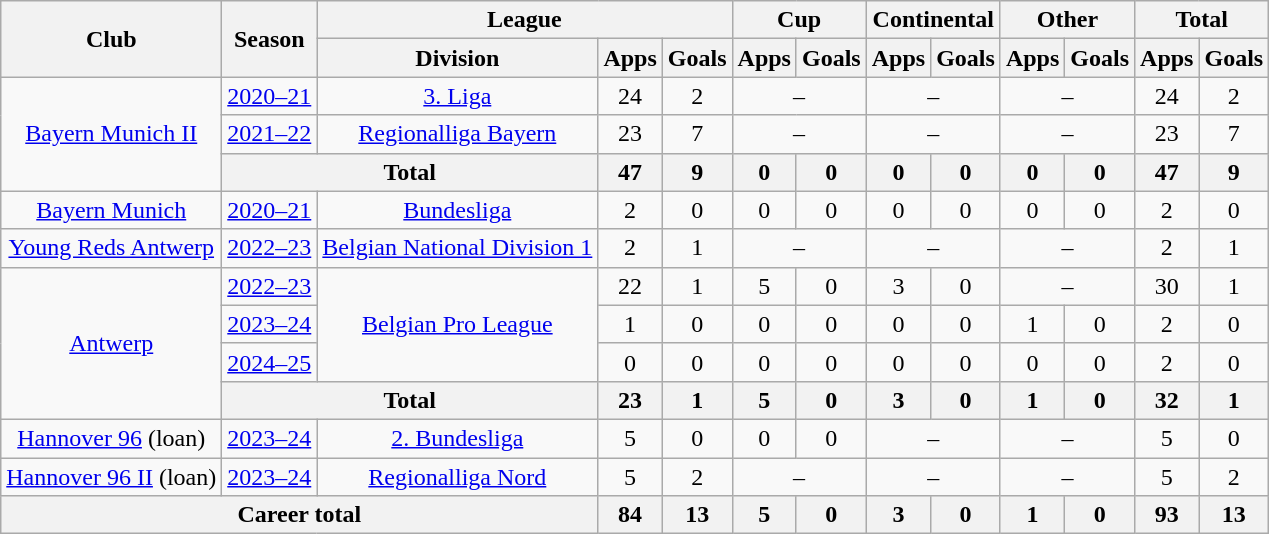<table class="wikitable" style="text-align:center">
<tr>
<th rowspan="2">Club</th>
<th rowspan="2">Season</th>
<th colspan="3">League</th>
<th colspan="2">Cup</th>
<th colspan="2">Continental</th>
<th colspan="2">Other</th>
<th colspan="2">Total</th>
</tr>
<tr>
<th>Division</th>
<th>Apps</th>
<th>Goals</th>
<th>Apps</th>
<th>Goals</th>
<th>Apps</th>
<th>Goals</th>
<th>Apps</th>
<th>Goals</th>
<th>Apps</th>
<th>Goals</th>
</tr>
<tr>
<td rowspan="3"><a href='#'>Bayern Munich II</a></td>
<td><a href='#'>2020–21</a></td>
<td><a href='#'>3. Liga</a></td>
<td>24</td>
<td>2</td>
<td colspan="2">–</td>
<td colspan="2">–</td>
<td colspan="2">–</td>
<td>24</td>
<td>2</td>
</tr>
<tr>
<td><a href='#'>2021–22</a></td>
<td><a href='#'>Regionalliga Bayern</a></td>
<td>23</td>
<td>7</td>
<td colspan="2">–</td>
<td colspan="2">–</td>
<td colspan="2">–</td>
<td>23</td>
<td>7</td>
</tr>
<tr>
<th colspan="2">Total</th>
<th>47</th>
<th>9</th>
<th>0</th>
<th>0</th>
<th>0</th>
<th>0</th>
<th>0</th>
<th>0</th>
<th>47</th>
<th>9</th>
</tr>
<tr>
<td><a href='#'>Bayern Munich</a></td>
<td><a href='#'>2020–21</a></td>
<td><a href='#'>Bundesliga</a></td>
<td>2</td>
<td>0</td>
<td>0</td>
<td>0</td>
<td>0</td>
<td>0</td>
<td>0</td>
<td>0</td>
<td>2</td>
<td>0</td>
</tr>
<tr>
<td><a href='#'>Young Reds Antwerp</a></td>
<td><a href='#'>2022–23</a></td>
<td><a href='#'>Belgian National Division 1</a></td>
<td>2</td>
<td>1</td>
<td colspan="2">–</td>
<td colspan="2">–</td>
<td colspan="2">–</td>
<td>2</td>
<td>1</td>
</tr>
<tr>
<td rowspan="4"><a href='#'>Antwerp</a></td>
<td><a href='#'>2022–23</a></td>
<td rowspan="3"><a href='#'>Belgian Pro League</a></td>
<td>22</td>
<td>1</td>
<td>5</td>
<td>0</td>
<td>3</td>
<td>0</td>
<td colspan="2">–</td>
<td>30</td>
<td>1</td>
</tr>
<tr>
<td><a href='#'>2023–24</a></td>
<td>1</td>
<td>0</td>
<td>0</td>
<td>0</td>
<td>0</td>
<td>0</td>
<td>1</td>
<td>0</td>
<td>2</td>
<td>0</td>
</tr>
<tr>
<td><a href='#'>2024–25</a></td>
<td>0</td>
<td>0</td>
<td>0</td>
<td>0</td>
<td>0</td>
<td>0</td>
<td>0</td>
<td>0</td>
<td>2</td>
<td>0</td>
</tr>
<tr>
<th colspan="2">Total</th>
<th>23</th>
<th>1</th>
<th>5</th>
<th>0</th>
<th>3</th>
<th>0</th>
<th>1</th>
<th>0</th>
<th>32</th>
<th>1</th>
</tr>
<tr>
<td><a href='#'>Hannover 96</a> (loan)</td>
<td><a href='#'>2023–24</a></td>
<td><a href='#'>2. Bundesliga</a></td>
<td>5</td>
<td>0</td>
<td>0</td>
<td>0</td>
<td colspan="2">–</td>
<td colspan="2">–</td>
<td>5</td>
<td>0</td>
</tr>
<tr>
<td><a href='#'>Hannover 96 II</a> (loan)</td>
<td><a href='#'>2023–24</a></td>
<td><a href='#'>Regionalliga Nord</a></td>
<td>5</td>
<td>2</td>
<td colspan="2">–</td>
<td colspan="2">–</td>
<td colspan="2">–</td>
<td>5</td>
<td>2</td>
</tr>
<tr>
<th colspan="3">Career total</th>
<th>84</th>
<th>13</th>
<th>5</th>
<th>0</th>
<th>3</th>
<th>0</th>
<th>1</th>
<th>0</th>
<th>93</th>
<th>13</th>
</tr>
</table>
